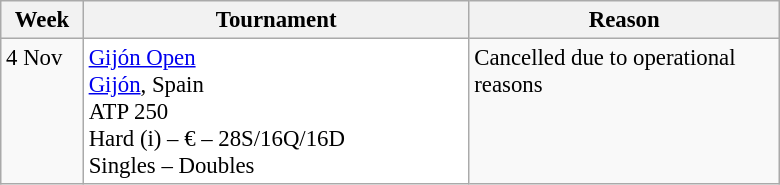<table class=wikitable style=font-size:95%>
<tr>
<th style="width:48px;">Week</th>
<th style="width:250px;">Tournament</th>
<th style="width:200px;">Reason</th>
</tr>
<tr style="vertical-align:top">
<td>4 Nov</td>
<td style="background:#fff;"><a href='#'>Gijón Open</a><br><a href='#'>Gijón</a>, Spain<br>ATP 250<br>Hard (i) – € – 28S/16Q/16D<br>Singles – Doubles</td>
<td>Cancelled due to operational reasons</td>
</tr>
</table>
